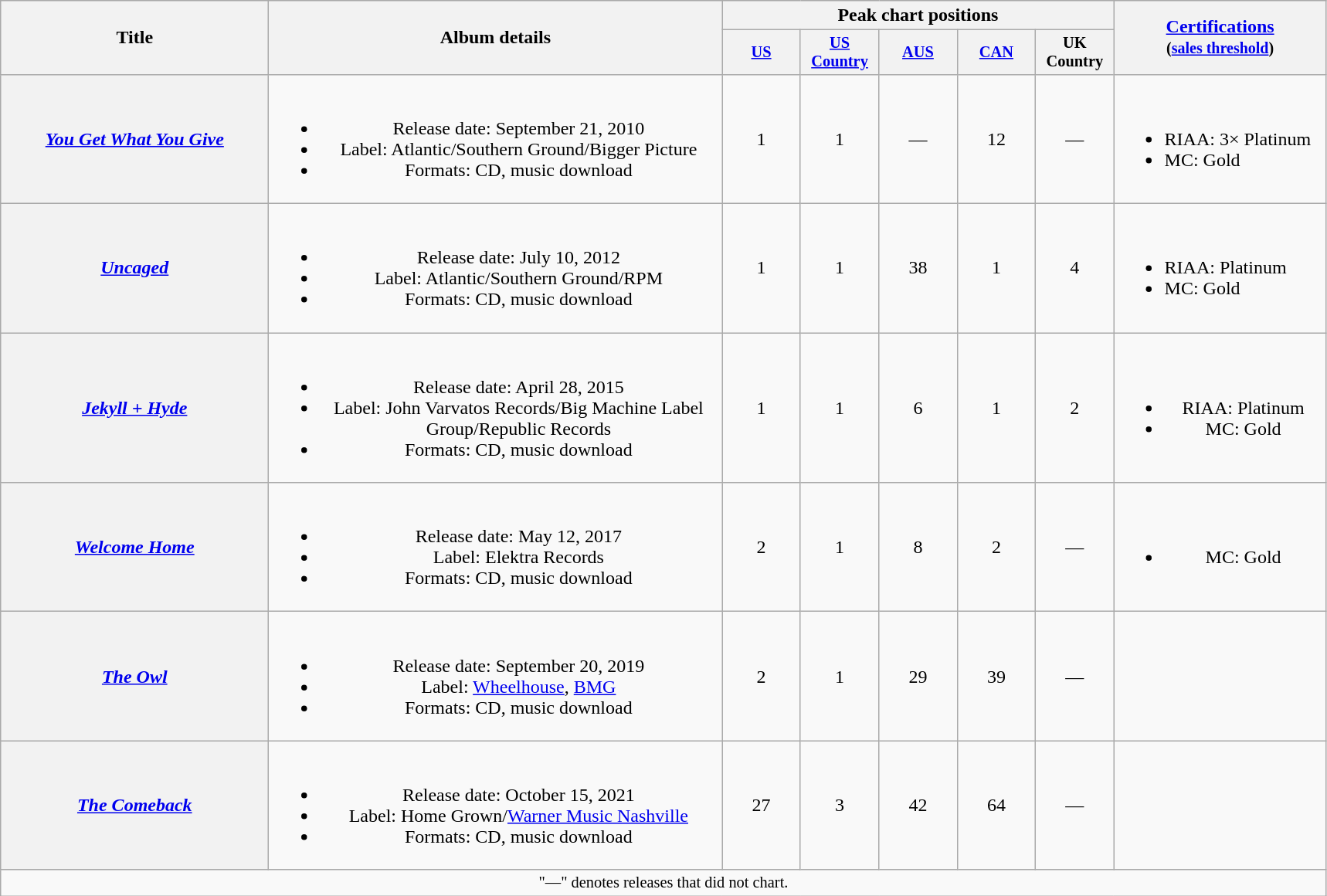<table class="wikitable plainrowheaders" style="text-align:center;">
<tr>
<th scope="col" rowspan="2" style="width:14em;">Title</th>
<th scope="col" rowspan="2" style="width:24em;">Album details</th>
<th scope="col" colspan="5">Peak chart positions</th>
<th scope="col" rowspan="2" style="width:11em;"><a href='#'>Certifications</a><br><small>(<a href='#'>sales threshold</a>)</small></th>
</tr>
<tr>
<th scope="col" style="width:4.5em;font-size:85%;"><a href='#'>US</a><br></th>
<th scope="col" style="width:4.5em;font-size:85%;"><a href='#'>US Country</a><br></th>
<th scope="col" style="width:4.5em;font-size:85%;"><a href='#'>AUS</a><br></th>
<th scope="col" style="width:4.5em;font-size:85%;"><a href='#'>CAN</a><br></th>
<th scope="col" style="width:4.5em;font-size:85%;">UK Country<br></th>
</tr>
<tr>
<th scope="row"><em><a href='#'>You Get What You Give</a></em></th>
<td><br><ul><li>Release date: September 21, 2010</li><li>Label: Atlantic/Southern Ground/Bigger Picture</li><li>Formats: CD, music download</li></ul></td>
<td>1</td>
<td>1</td>
<td>—</td>
<td>12</td>
<td>—</td>
<td style="text-align:left;"><br><ul><li>RIAA: 3× Platinum</li><li>MC: Gold</li></ul></td>
</tr>
<tr>
<th scope="row"><em><a href='#'>Uncaged</a></em></th>
<td><br><ul><li>Release date: July 10, 2012</li><li>Label: Atlantic/Southern Ground/RPM</li><li>Formats: CD, music download</li></ul></td>
<td>1</td>
<td>1</td>
<td>38</td>
<td>1</td>
<td>4</td>
<td style="text-align:left;"><br><ul><li>RIAA: Platinum</li><li>MC: Gold</li></ul></td>
</tr>
<tr>
<th scope="row"><em><a href='#'>Jekyll + Hyde</a></em></th>
<td><br><ul><li>Release date: April 28, 2015</li><li>Label: John Varvatos Records/Big Machine Label Group/Republic Records</li><li>Formats: CD, music download</li></ul></td>
<td>1</td>
<td>1</td>
<td>6</td>
<td>1</td>
<td>2</td>
<td><br><ul><li>RIAA: Platinum</li><li>MC: Gold</li></ul></td>
</tr>
<tr>
<th scope="row"><em><a href='#'>Welcome Home</a></em></th>
<td><br><ul><li>Release date: May 12, 2017</li><li>Label: Elektra Records</li><li>Formats: CD, music download</li></ul></td>
<td>2</td>
<td>1</td>
<td>8</td>
<td>2</td>
<td>—</td>
<td><br><ul><li>MC: Gold</li></ul></td>
</tr>
<tr>
<th scope="row"><em><a href='#'>The Owl</a></em></th>
<td><br><ul><li>Release date: September 20, 2019</li><li>Label: <a href='#'>Wheelhouse</a>, <a href='#'>BMG</a></li><li>Formats: CD, music download</li></ul></td>
<td>2</td>
<td>1</td>
<td>29</td>
<td>39</td>
<td>—</td>
<td></td>
</tr>
<tr>
<th scope="row"><em><a href='#'>The Comeback</a></em></th>
<td><br><ul><li>Release date: October 15, 2021</li><li>Label: Home Grown/<a href='#'>Warner Music Nashville</a></li><li>Formats: CD, music download</li></ul></td>
<td>27</td>
<td>3</td>
<td>42</td>
<td>64</td>
<td>—</td>
<td></td>
</tr>
<tr>
<td colspan="9" style="font-size:85%">"—" denotes releases that did not chart.</td>
</tr>
</table>
